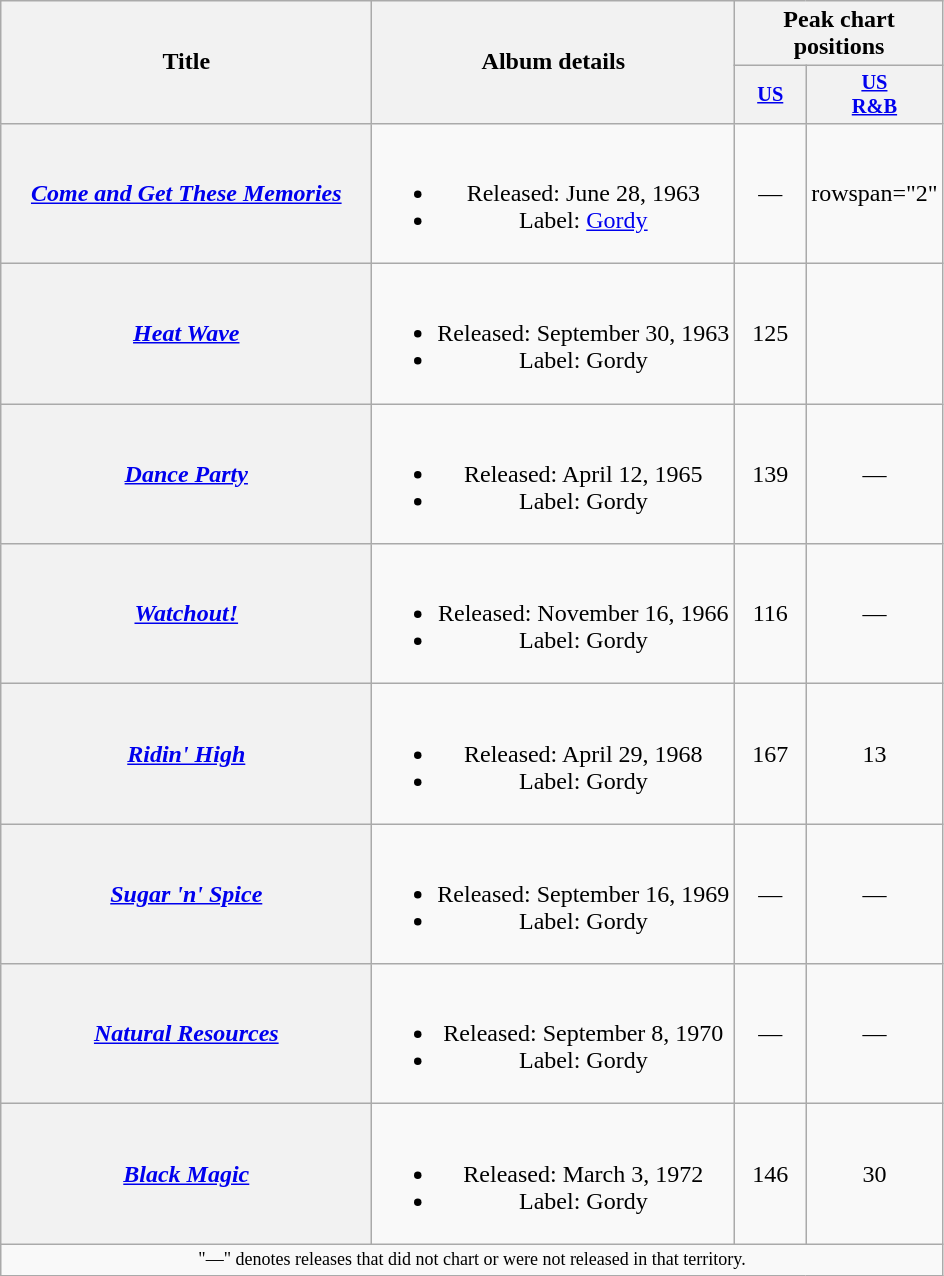<table class="wikitable plainrowheaders" style="text-align:center;">
<tr>
<th rowspan="2" style="width:15em;">Title</th>
<th rowspan="2">Album details</th>
<th colspan="2">Peak chart positions</th>
</tr>
<tr>
<th style="width:3em;font-size:85%"><a href='#'>US</a><br></th>
<th style="width:3em;font-size:85%"><a href='#'>US<br>R&B</a><br></th>
</tr>
<tr>
<th scope="row"><em><a href='#'>Come and Get These Memories</a></em></th>
<td><br><ul><li>Released: June 28, 1963</li><li>Label: <a href='#'>Gordy</a></li></ul></td>
<td>—</td>
<td>rowspan="2" </td>
</tr>
<tr>
<th scope="row"><em><a href='#'>Heat Wave</a></em></th>
<td><br><ul><li>Released: September 30, 1963</li><li>Label: Gordy</li></ul></td>
<td>125</td>
</tr>
<tr>
<th scope="row"><em><a href='#'>Dance Party</a></em></th>
<td><br><ul><li>Released: April 12, 1965</li><li>Label: Gordy</li></ul></td>
<td>139</td>
<td>—</td>
</tr>
<tr>
<th scope="row"><em><a href='#'>Watchout!</a></em></th>
<td><br><ul><li>Released: November 16, 1966</li><li>Label: Gordy</li></ul></td>
<td>116</td>
<td>—</td>
</tr>
<tr>
<th scope="row"><em><a href='#'>Ridin' High</a></em></th>
<td><br><ul><li>Released: April 29, 1968</li><li>Label: Gordy</li></ul></td>
<td>167</td>
<td>13</td>
</tr>
<tr>
<th scope="row"><em><a href='#'>Sugar 'n' Spice</a></em></th>
<td><br><ul><li>Released: September 16, 1969</li><li>Label: Gordy</li></ul></td>
<td>—</td>
<td>—</td>
</tr>
<tr>
<th scope="row"><em><a href='#'>Natural Resources</a></em></th>
<td><br><ul><li>Released: September 8, 1970</li><li>Label: Gordy</li></ul></td>
<td>—</td>
<td>—</td>
</tr>
<tr>
<th scope="row"><em><a href='#'>Black Magic</a></em></th>
<td><br><ul><li>Released: March 3, 1972</li><li>Label: Gordy</li></ul></td>
<td>146</td>
<td>30</td>
</tr>
<tr>
<td colspan="7" style="text-align:center; font-size:9pt;">"—" denotes releases that did not chart or were not released in that territory.</td>
</tr>
</table>
